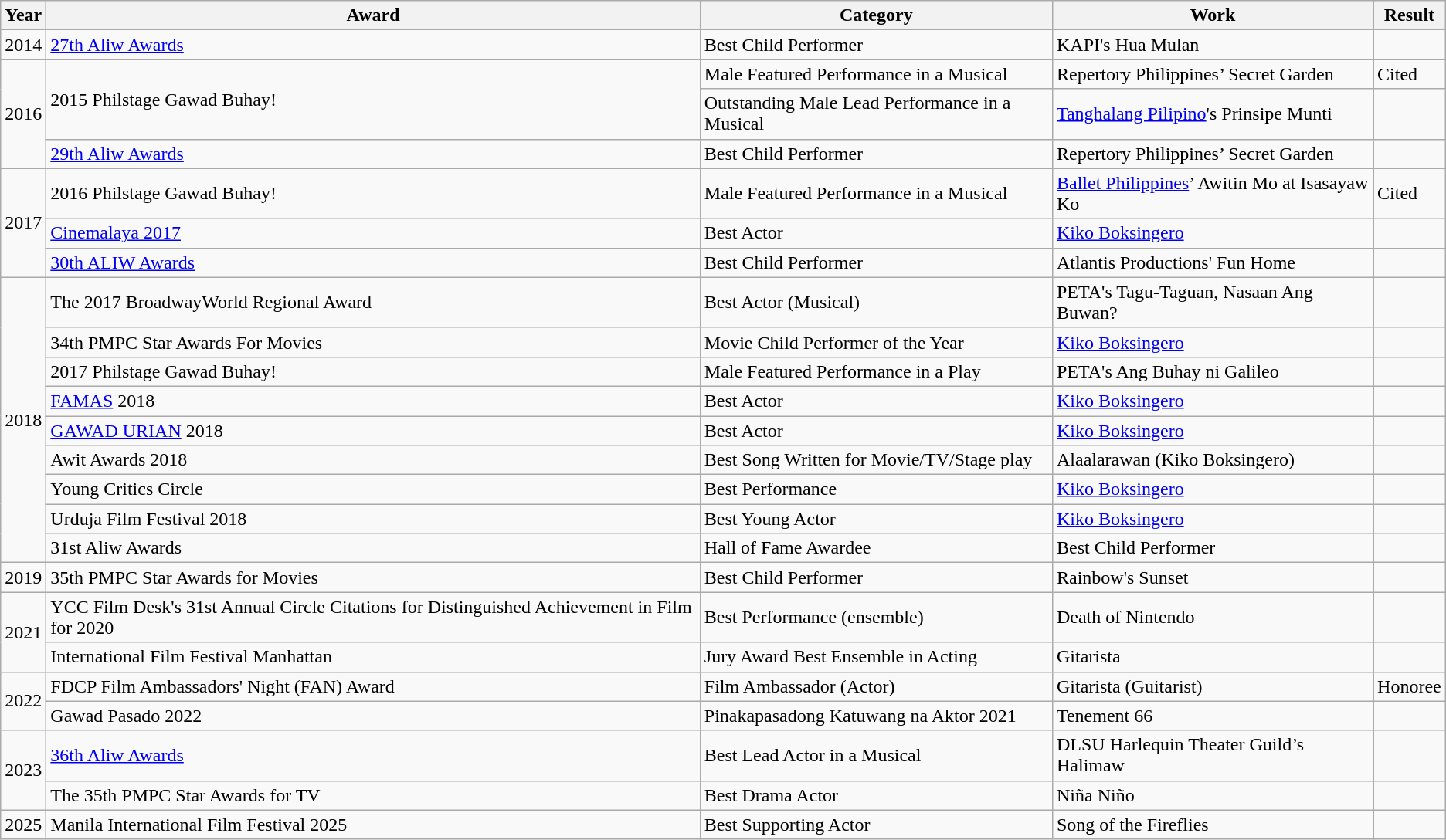<table class="wikitable">
<tr>
<th>Year</th>
<th>Award</th>
<th>Category</th>
<th>Work</th>
<th>Result</th>
</tr>
<tr>
<td>2014</td>
<td><a href='#'>27th Aliw Awards</a></td>
<td>Best Child Performer</td>
<td>KAPI's Hua Mulan</td>
<td></td>
</tr>
<tr>
<td rowspan="3">2016</td>
<td rowspan="2">2015 Philstage Gawad Buhay!</td>
<td>Male Featured Performance in a Musical</td>
<td>Repertory Philippines’ Secret Garden</td>
<td>Cited</td>
</tr>
<tr>
<td>Outstanding Male Lead Performance in a Musical</td>
<td><a href='#'>Tanghalang Pilipino</a>'s Prinsipe Munti</td>
<td></td>
</tr>
<tr>
<td><a href='#'>29th Aliw Awards</a></td>
<td>Best Child Performer</td>
<td>Repertory Philippines’ Secret Garden</td>
<td></td>
</tr>
<tr>
<td rowspan="3">2017</td>
<td>2016 Philstage Gawad Buhay!</td>
<td>Male Featured Performance in a Musical</td>
<td><a href='#'>Ballet Philippines</a>’ Awitin Mo at Isasayaw Ko</td>
<td>Cited</td>
</tr>
<tr>
<td><a href='#'>Cinemalaya 2017</a></td>
<td>Best Actor</td>
<td><a href='#'>Kiko Boksingero</a></td>
<td></td>
</tr>
<tr>
<td><a href='#'>30th ALIW Awards</a></td>
<td>Best Child Performer</td>
<td>Atlantis Productions' Fun Home</td>
<td></td>
</tr>
<tr>
<td rowspan="9">2018</td>
<td>The 2017 BroadwayWorld Regional Award</td>
<td>Best Actor (Musical)</td>
<td>PETA's Tagu-Taguan, Nasaan Ang Buwan?</td>
<td></td>
</tr>
<tr>
<td>34th PMPC Star Awards For Movies</td>
<td>Movie Child Performer of the Year</td>
<td><a href='#'>Kiko Boksingero</a></td>
<td></td>
</tr>
<tr>
<td>2017 Philstage Gawad Buhay!</td>
<td>Male Featured Performance in a Play</td>
<td>PETA's Ang Buhay ni Galileo</td>
<td></td>
</tr>
<tr>
<td><a href='#'>FAMAS</a> 2018</td>
<td>Best Actor</td>
<td><a href='#'>Kiko Boksingero</a></td>
<td></td>
</tr>
<tr>
<td><a href='#'>GAWAD URIAN</a> 2018</td>
<td>Best Actor</td>
<td><a href='#'>Kiko Boksingero</a></td>
<td></td>
</tr>
<tr>
<td>Awit Awards 2018</td>
<td>Best Song Written for Movie/TV/Stage play</td>
<td>Alaalarawan (Kiko Boksingero)</td>
<td></td>
</tr>
<tr>
<td>Young Critics Circle</td>
<td>Best Performance</td>
<td><a href='#'>Kiko Boksingero</a></td>
<td></td>
</tr>
<tr>
<td>Urduja Film Festival 2018</td>
<td>Best Young Actor</td>
<td><a href='#'>Kiko Boksingero</a></td>
<td></td>
</tr>
<tr>
<td>31st Aliw Awards</td>
<td>Hall of Fame Awardee</td>
<td>Best Child Performer</td>
<td></td>
</tr>
<tr>
<td>2019</td>
<td>35th PMPC Star Awards for Movies</td>
<td>Best Child Performer</td>
<td>Rainbow's Sunset</td>
<td></td>
</tr>
<tr>
<td rowspan="2">2021</td>
<td>YCC Film Desk's 31st Annual Circle Citations for Distinguished Achievement in Film for 2020</td>
<td>Best Performance (ensemble)</td>
<td>Death of Nintendo</td>
<td></td>
</tr>
<tr>
<td>International Film Festival Manhattan</td>
<td>Jury Award Best Ensemble in Acting</td>
<td>Gitarista</td>
<td></td>
</tr>
<tr>
<td rowspan="2">2022</td>
<td>FDCP Film Ambassadors' Night (FAN) Award</td>
<td>Film Ambassador (Actor)</td>
<td>Gitarista (Guitarist)</td>
<td>Honoree</td>
</tr>
<tr>
<td>Gawad Pasado 2022</td>
<td>Pinakapasadong Katuwang na Aktor 2021</td>
<td>Tenement 66</td>
<td></td>
</tr>
<tr>
<td rowspan="2">2023</td>
<td><a href='#'>36th Aliw Awards</a></td>
<td>Best Lead Actor in a Musical</td>
<td>DLSU Harlequin Theater Guild’s Halimaw</td>
<td></td>
</tr>
<tr>
<td>The 35th PMPC Star Awards for TV</td>
<td>Best Drama Actor</td>
<td>Niña Niño</td>
<td></td>
</tr>
<tr>
<td>2025</td>
<td>Manila International Film Festival 2025</td>
<td>Best Supporting Actor</td>
<td>Song of the Fireflies</td>
<td></td>
</tr>
</table>
